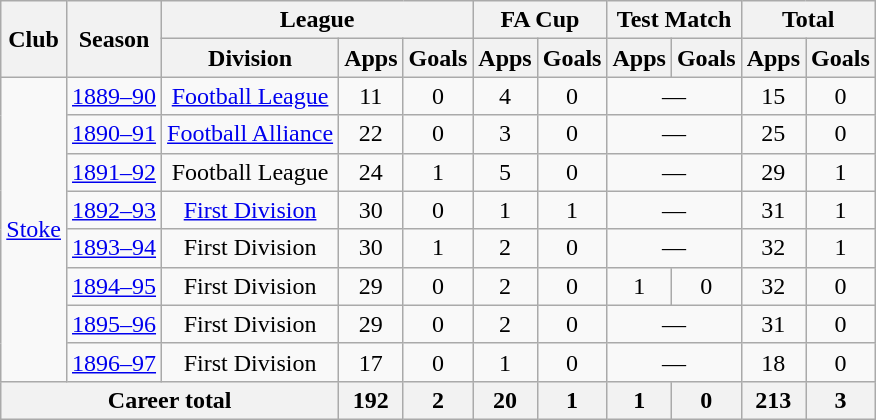<table class="wikitable" style="text-align: center;">
<tr>
<th rowspan="2">Club</th>
<th rowspan="2">Season</th>
<th colspan="3">League</th>
<th colspan="2">FA Cup</th>
<th colspan="2">Test Match</th>
<th colspan="2">Total</th>
</tr>
<tr>
<th>Division</th>
<th>Apps</th>
<th>Goals</th>
<th>Apps</th>
<th>Goals</th>
<th>Apps</th>
<th>Goals</th>
<th>Apps</th>
<th>Goals</th>
</tr>
<tr>
<td rowspan="8"><a href='#'>Stoke</a></td>
<td><a href='#'>1889–90</a></td>
<td><a href='#'>Football League</a></td>
<td>11</td>
<td>0</td>
<td>4</td>
<td>0</td>
<td colspan="2">—</td>
<td>15</td>
<td>0</td>
</tr>
<tr>
<td><a href='#'>1890–91</a></td>
<td><a href='#'>Football Alliance</a></td>
<td>22</td>
<td>0</td>
<td>3</td>
<td>0</td>
<td colspan="2">—</td>
<td>25</td>
<td>0</td>
</tr>
<tr>
<td><a href='#'>1891–92</a></td>
<td>Football League</td>
<td>24</td>
<td>1</td>
<td>5</td>
<td>0</td>
<td colspan="2">—</td>
<td>29</td>
<td>1</td>
</tr>
<tr>
<td><a href='#'>1892–93</a></td>
<td><a href='#'>First Division</a></td>
<td>30</td>
<td>0</td>
<td>1</td>
<td>1</td>
<td colspan="2">—</td>
<td>31</td>
<td>1</td>
</tr>
<tr>
<td><a href='#'>1893–94</a></td>
<td>First Division</td>
<td>30</td>
<td>1</td>
<td>2</td>
<td>0</td>
<td colspan="2">—</td>
<td>32</td>
<td>1</td>
</tr>
<tr>
<td><a href='#'>1894–95</a></td>
<td>First Division</td>
<td>29</td>
<td>0</td>
<td>2</td>
<td>0</td>
<td>1</td>
<td>0</td>
<td>32</td>
<td>0</td>
</tr>
<tr>
<td><a href='#'>1895–96</a></td>
<td>First Division</td>
<td>29</td>
<td>0</td>
<td>2</td>
<td>0</td>
<td colspan="2">—</td>
<td>31</td>
<td>0</td>
</tr>
<tr>
<td><a href='#'>1896–97</a></td>
<td>First Division</td>
<td>17</td>
<td>0</td>
<td>1</td>
<td>0</td>
<td colspan="2">—</td>
<td>18</td>
<td>0</td>
</tr>
<tr>
<th colspan="3">Career total</th>
<th>192</th>
<th>2</th>
<th>20</th>
<th>1</th>
<th>1</th>
<th>0</th>
<th>213</th>
<th>3</th>
</tr>
</table>
